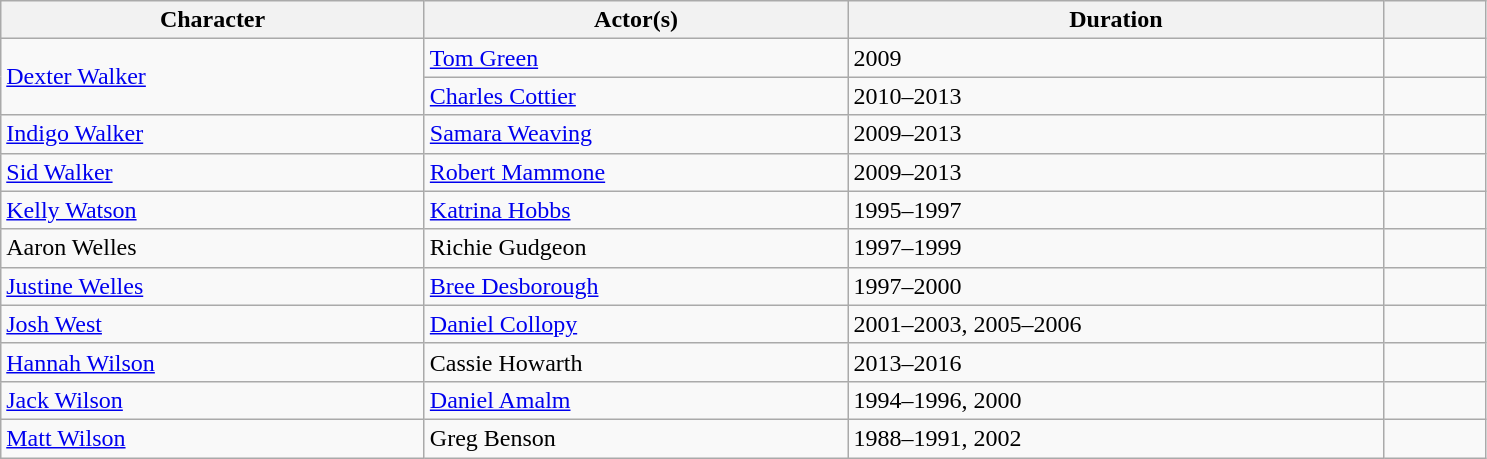<table class=wikitable>
<tr>
<th width=275>Character</th>
<th width=275>Actor(s)</th>
<th width=350>Duration</th>
<th width=60 class=unsortable></th>
</tr>
<tr>
<td rowspan=2><a href='#'>Dexter Walker</a></td>
<td><a href='#'>Tom Green</a></td>
<td>2009</td>
<td></td>
</tr>
<tr>
<td><a href='#'>Charles Cottier</a></td>
<td>2010–2013</td>
<td></td>
</tr>
<tr>
<td><a href='#'>Indigo Walker</a></td>
<td><a href='#'>Samara Weaving</a></td>
<td>2009–2013</td>
<td></td>
</tr>
<tr>
<td><a href='#'>Sid Walker</a></td>
<td><a href='#'>Robert Mammone</a></td>
<td>2009–2013</td>
<td></td>
</tr>
<tr>
<td><a href='#'>Kelly Watson</a></td>
<td><a href='#'>Katrina Hobbs</a></td>
<td>1995–1997</td>
<td></td>
</tr>
<tr>
<td>Aaron Welles</td>
<td>Richie Gudgeon</td>
<td>1997–1999</td>
<td></td>
</tr>
<tr>
<td><a href='#'>Justine Welles</a></td>
<td><a href='#'>Bree Desborough</a></td>
<td>1997–2000</td>
<td></td>
</tr>
<tr>
<td><a href='#'>Josh West</a></td>
<td><a href='#'>Daniel Collopy</a></td>
<td>2001–2003, 2005–2006</td>
<td></td>
</tr>
<tr>
<td><a href='#'>Hannah Wilson</a></td>
<td>Cassie Howarth</td>
<td>2013–2016</td>
<td></td>
</tr>
<tr>
<td><a href='#'>Jack Wilson</a></td>
<td><a href='#'>Daniel Amalm</a></td>
<td>1994–1996, 2000</td>
<td></td>
</tr>
<tr>
<td><a href='#'>Matt Wilson</a></td>
<td>Greg Benson</td>
<td>1988–1991, 2002</td>
<td></td>
</tr>
</table>
